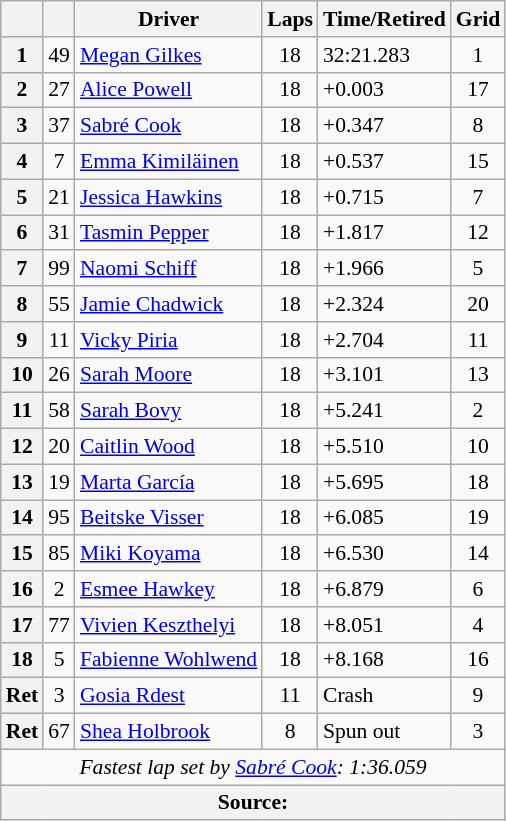<table class="wikitable" style="font-size: 90%;">
<tr>
<th></th>
<th></th>
<th>Driver</th>
<th>Laps</th>
<th>Time/Retired</th>
<th>Grid</th>
</tr>
<tr>
<th>1</th>
<td align="center">49</td>
<td> <a href='#'>Megan Gilkes</a></td>
<td align="center">18</td>
<td>32:21.283</td>
<td align="center">1</td>
</tr>
<tr>
<th>2</th>
<td align="center">27</td>
<td> <a href='#'>Alice Powell</a></td>
<td align="center">18</td>
<td>+0.003</td>
<td align="center">17</td>
</tr>
<tr>
<th>3</th>
<td align="center">37</td>
<td> <a href='#'>Sabré Cook</a></td>
<td align="center">18</td>
<td>+0.347</td>
<td align="center">8</td>
</tr>
<tr>
<th>4</th>
<td align="center">7</td>
<td> <a href='#'>Emma Kimiläinen</a></td>
<td align="center">18</td>
<td>+0.537</td>
<td align="center">15</td>
</tr>
<tr>
<th>5</th>
<td align="center">21</td>
<td> <a href='#'>Jessica Hawkins</a></td>
<td align="center">18</td>
<td>+0.715</td>
<td align="center">7</td>
</tr>
<tr>
<th>6</th>
<td align="center">31</td>
<td> <a href='#'>Tasmin Pepper</a></td>
<td align="center">18</td>
<td>+1.817</td>
<td align="center">12</td>
</tr>
<tr>
<th>7</th>
<td align="center">99</td>
<td> <a href='#'>Naomi Schiff</a></td>
<td align="center">18</td>
<td>+1.966</td>
<td align="center">5</td>
</tr>
<tr>
<th>8</th>
<td align="center">55</td>
<td> <a href='#'>Jamie Chadwick</a></td>
<td align="center">18</td>
<td>+2.324</td>
<td align="center">20</td>
</tr>
<tr>
<th>9</th>
<td align="center">11</td>
<td> <a href='#'>Vicky Piria</a></td>
<td align="center">18</td>
<td>+2.704</td>
<td align="center">11</td>
</tr>
<tr>
<th>10</th>
<td align="center">26</td>
<td> <a href='#'>Sarah Moore</a></td>
<td align="center">18</td>
<td>+3.101</td>
<td align="center">13</td>
</tr>
<tr>
<th>11</th>
<td align="center">58</td>
<td> <a href='#'>Sarah Bovy</a></td>
<td align="center">18</td>
<td>+5.241</td>
<td align="center">2</td>
</tr>
<tr>
<th>12</th>
<td align="center">20</td>
<td> <a href='#'>Caitlin Wood</a></td>
<td align="center">18</td>
<td>+5.510</td>
<td align="center">10</td>
</tr>
<tr>
<th>13</th>
<td align="center">19</td>
<td> <a href='#'>Marta García</a></td>
<td align="center">18</td>
<td>+5.695</td>
<td align="center">18</td>
</tr>
<tr>
<th>14</th>
<td align="center">95</td>
<td> <a href='#'>Beitske Visser</a></td>
<td align="center">18</td>
<td>+6.085</td>
<td align="center">19</td>
</tr>
<tr>
<th>15</th>
<td align="center">85</td>
<td> <a href='#'>Miki Koyama</a></td>
<td align="center">18</td>
<td>+6.530</td>
<td align="center">14</td>
</tr>
<tr>
<th>16</th>
<td align="center">2</td>
<td> <a href='#'>Esmee Hawkey</a></td>
<td align="center">18</td>
<td>+6.879</td>
<td align="center">6</td>
</tr>
<tr>
<th>17</th>
<td align="center">77</td>
<td> <a href='#'>Vivien Keszthelyi</a></td>
<td align="center">18</td>
<td>+8.051</td>
<td align="center">4</td>
</tr>
<tr>
<th>18</th>
<td align="center">5</td>
<td> <a href='#'>Fabienne Wohlwend</a></td>
<td align="center">18</td>
<td>+8.168</td>
<td align="center">16</td>
</tr>
<tr>
<th>Ret</th>
<td align="center">3</td>
<td> <a href='#'>Gosia Rdest</a></td>
<td align="center">11</td>
<td>Crash</td>
<td align="center">9</td>
</tr>
<tr>
<th>Ret</th>
<td align="center">67</td>
<td> <a href='#'>Shea Holbrook</a></td>
<td align="center">8</td>
<td>Spun out</td>
<td align="center">3</td>
</tr>
<tr>
<td colspan=6 align=center><em>Fastest lap set by <a href='#'>Sabré Cook</a>: 1:36.059</em></td>
</tr>
<tr>
<th colspan=6>Source:</th>
</tr>
</table>
